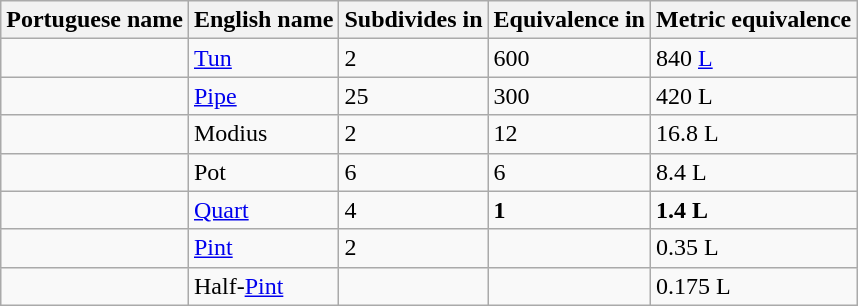<table class="wikitable">
<tr ---->
<th>Portuguese name</th>
<th>English name</th>
<th>Subdivides in</th>
<th>Equivalence in </th>
<th>Metric equivalence</th>
</tr>
<tr ---->
<td></td>
<td><a href='#'>Tun</a></td>
<td>2 </td>
<td>600</td>
<td>840 <a href='#'>L</a></td>
</tr>
<tr ---->
<td></td>
<td><a href='#'>Pipe</a></td>
<td>25 </td>
<td>300</td>
<td>420 L</td>
</tr>
<tr ---->
<td></td>
<td>Modius</td>
<td>2 </td>
<td>12</td>
<td>16.8 L</td>
</tr>
<tr ---->
<td></td>
<td>Pot</td>
<td>6 </td>
<td>6</td>
<td>8.4 L</td>
</tr>
<tr ---->
<td></td>
<td><a href='#'>Quart</a></td>
<td>4 </td>
<td><strong>1</strong></td>
<td><strong>1.4 L</strong></td>
</tr>
<tr ---->
<td></td>
<td><a href='#'>Pint</a></td>
<td>2 </td>
<td></td>
<td>0.35 L</td>
</tr>
<tr ---->
<td></td>
<td>Half-<a href='#'>Pint</a></td>
<td></td>
<td></td>
<td>0.175 L</td>
</tr>
</table>
